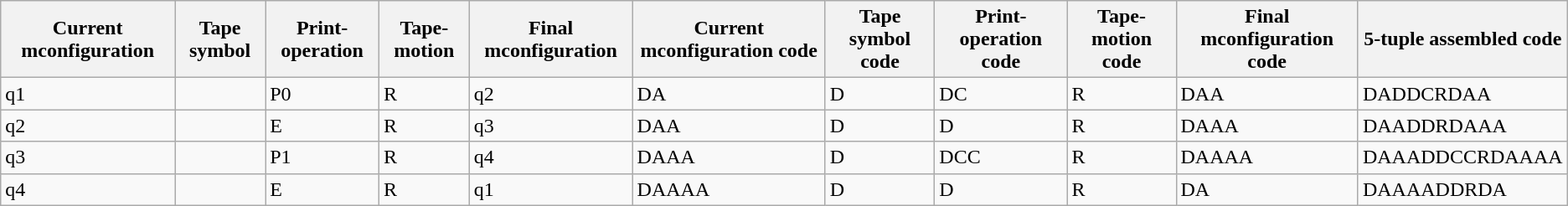<table class="wikitable">
<tr>
<th>Current mconfiguration</th>
<th>Tape symbol</th>
<th>Print-operation</th>
<th>Tape-motion</th>
<th>Final mconfiguration</th>
<th>Current mconfiguration code</th>
<th>Tape symbol code</th>
<th>Print-operation code</th>
<th>Tape-motion code</th>
<th>Final mconfiguration code</th>
<th>5-tuple assembled code</th>
</tr>
<tr>
<td>q1</td>
<td></td>
<td>P0</td>
<td>R</td>
<td>q2</td>
<td>DA</td>
<td>D</td>
<td>DC</td>
<td>R</td>
<td>DAA</td>
<td>DADDCRDAA</td>
</tr>
<tr>
<td>q2</td>
<td></td>
<td>E</td>
<td>R</td>
<td>q3</td>
<td>DAA</td>
<td>D</td>
<td>D</td>
<td>R</td>
<td>DAAA</td>
<td>DAADDRDAAA</td>
</tr>
<tr>
<td>q3</td>
<td></td>
<td>P1</td>
<td>R</td>
<td>q4</td>
<td>DAAA</td>
<td>D</td>
<td>DCC</td>
<td>R</td>
<td>DAAAA</td>
<td>DAAADDCCRDAAAA</td>
</tr>
<tr>
<td>q4</td>
<td></td>
<td>E</td>
<td>R</td>
<td>q1</td>
<td>DAAAA</td>
<td>D</td>
<td>D</td>
<td>R</td>
<td>DA</td>
<td>DAAAADDRDA</td>
</tr>
</table>
